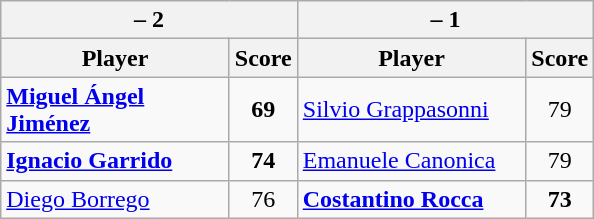<table class=wikitable>
<tr>
<th colspan=2> – 2</th>
<th colspan=2> – 1</th>
</tr>
<tr>
<th width=145>Player</th>
<th>Score</th>
<th width=145>Player</th>
<th>Score</th>
</tr>
<tr>
<td><strong><a href='#'>Miguel Ángel Jiménez</a></strong></td>
<td align=center><strong>69</strong></td>
<td><a href='#'>Silvio Grappasonni</a></td>
<td align=center>79</td>
</tr>
<tr>
<td><strong><a href='#'>Ignacio Garrido</a></strong></td>
<td align=center><strong>74</strong></td>
<td><a href='#'>Emanuele Canonica</a></td>
<td align=center>79</td>
</tr>
<tr>
<td><a href='#'>Diego Borrego</a></td>
<td align=center>76</td>
<td><strong><a href='#'>Costantino Rocca</a></strong></td>
<td align=center><strong>73</strong></td>
</tr>
</table>
